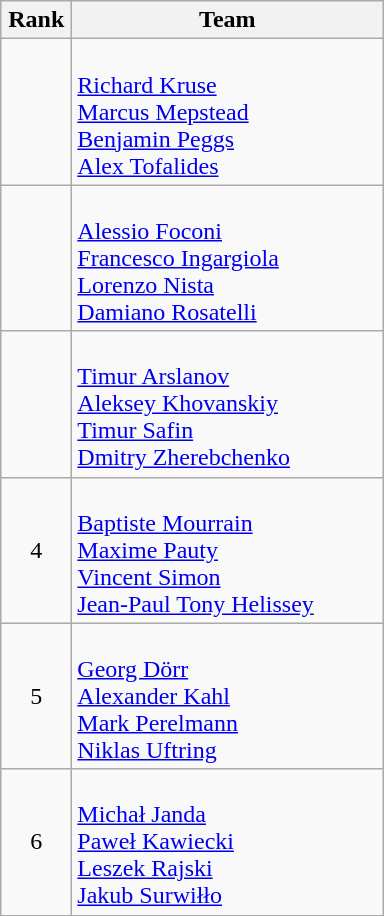<table class="wikitable" style="text-align: center;">
<tr>
<th width=40>Rank</th>
<th width=200>Team</th>
</tr>
<tr>
<td></td>
<td align=left><br><a href='#'>Richard Kruse</a><br><a href='#'>Marcus Mepstead</a><br><a href='#'>Benjamin Peggs</a><br><a href='#'>Alex Tofalides</a></td>
</tr>
<tr>
<td></td>
<td align=left><br><a href='#'>Alessio Foconi</a><br><a href='#'>Francesco Ingargiola</a><br><a href='#'>Lorenzo Nista</a><br><a href='#'>Damiano Rosatelli</a></td>
</tr>
<tr>
<td></td>
<td align=left><br><a href='#'>Timur Arslanov</a><br><a href='#'>Aleksey Khovanskiy</a><br><a href='#'>Timur Safin</a><br><a href='#'>Dmitry Zherebchenko</a></td>
</tr>
<tr>
<td>4</td>
<td align=left><br><a href='#'>Baptiste Mourrain</a><br><a href='#'>Maxime Pauty</a><br><a href='#'>Vincent Simon</a><br><a href='#'>Jean-Paul Tony Helissey</a></td>
</tr>
<tr>
<td>5</td>
<td align=left><br><a href='#'>Georg Dörr</a><br><a href='#'>Alexander Kahl</a><br><a href='#'>Mark Perelmann</a><br><a href='#'>Niklas Uftring</a></td>
</tr>
<tr>
<td>6</td>
<td align=left><br><a href='#'>Michał Janda</a><br><a href='#'>Paweł Kawiecki</a><br><a href='#'>Leszek Rajski</a><br><a href='#'>Jakub Surwiłło</a></td>
</tr>
</table>
